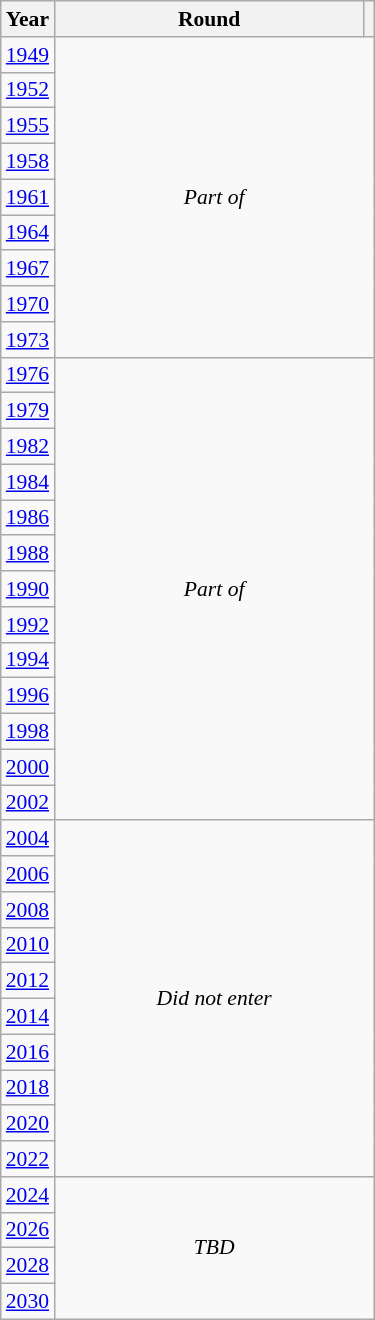<table class="wikitable" style="text-align: center; font-size:90%">
<tr>
<th>Year</th>
<th style="width:200px">Round</th>
<th></th>
</tr>
<tr>
<td><a href='#'>1949</a></td>
<td colspan="2" rowspan="9"><em>Part of </em></td>
</tr>
<tr>
<td><a href='#'>1952</a></td>
</tr>
<tr>
<td><a href='#'>1955</a></td>
</tr>
<tr>
<td><a href='#'>1958</a></td>
</tr>
<tr>
<td><a href='#'>1961</a></td>
</tr>
<tr>
<td><a href='#'>1964</a></td>
</tr>
<tr>
<td><a href='#'>1967</a></td>
</tr>
<tr>
<td><a href='#'>1970</a></td>
</tr>
<tr>
<td><a href='#'>1973</a></td>
</tr>
<tr>
<td><a href='#'>1976</a></td>
<td colspan="2" rowspan="13"><em>Part of </em></td>
</tr>
<tr>
<td><a href='#'>1979</a></td>
</tr>
<tr>
<td><a href='#'>1982</a></td>
</tr>
<tr>
<td><a href='#'>1984</a></td>
</tr>
<tr>
<td><a href='#'>1986</a></td>
</tr>
<tr>
<td><a href='#'>1988</a></td>
</tr>
<tr>
<td><a href='#'>1990</a></td>
</tr>
<tr>
<td><a href='#'>1992</a></td>
</tr>
<tr>
<td><a href='#'>1994</a></td>
</tr>
<tr>
<td><a href='#'>1996</a></td>
</tr>
<tr>
<td><a href='#'>1998</a></td>
</tr>
<tr>
<td><a href='#'>2000</a></td>
</tr>
<tr>
<td><a href='#'>2002</a></td>
</tr>
<tr>
<td><a href='#'>2004</a></td>
<td colspan="2" rowspan="10"><em>Did not enter</em></td>
</tr>
<tr>
<td><a href='#'>2006</a></td>
</tr>
<tr>
<td><a href='#'>2008</a></td>
</tr>
<tr>
<td><a href='#'>2010</a></td>
</tr>
<tr>
<td><a href='#'>2012</a></td>
</tr>
<tr>
<td><a href='#'>2014</a></td>
</tr>
<tr>
<td><a href='#'>2016</a></td>
</tr>
<tr>
<td><a href='#'>2018</a></td>
</tr>
<tr>
<td><a href='#'>2020</a></td>
</tr>
<tr>
<td><a href='#'>2022</a></td>
</tr>
<tr>
<td><a href='#'>2024</a></td>
<td colspan="2" rowspan="4"><em>TBD</em></td>
</tr>
<tr>
<td><a href='#'>2026</a></td>
</tr>
<tr>
<td><a href='#'>2028</a></td>
</tr>
<tr>
<td><a href='#'>2030</a></td>
</tr>
</table>
